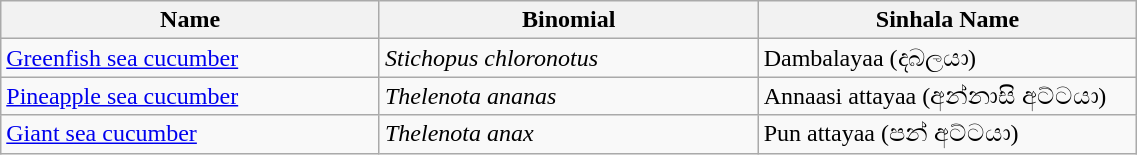<table width=60% class="wikitable">
<tr>
<th width=20%>Name</th>
<th width=20%>Binomial</th>
<th width=20%>Sinhala Name</th>
</tr>
<tr>
<td><a href='#'>Greenfish sea cucumber</a><br></td>
<td><em>Stichopus chloronotus</em></td>
<td>Dambalayaa (දබලයා)</td>
</tr>
<tr>
<td><a href='#'>Pineapple sea cucumber</a><br></td>
<td><em>Thelenota ananas</em></td>
<td>Annaasi attayaa (අන්නාසි අට්ටයා)</td>
</tr>
<tr>
<td><a href='#'>Giant sea cucumber</a></td>
<td><em>Thelenota anax</em></td>
<td>Pun attayaa (පන් අට්ටයා)</td>
</tr>
</table>
